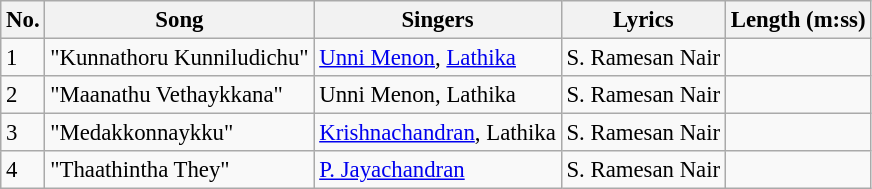<table class="wikitable" style="font-size:95%;">
<tr>
<th>No.</th>
<th>Song</th>
<th>Singers</th>
<th>Lyrics</th>
<th>Length (m:ss)</th>
</tr>
<tr>
<td>1</td>
<td>"Kunnathoru Kunniludichu"</td>
<td><a href='#'>Unni Menon</a>, <a href='#'>Lathika</a></td>
<td>S. Ramesan Nair</td>
<td></td>
</tr>
<tr>
<td>2</td>
<td>"Maanathu Vethaykkana"</td>
<td>Unni Menon, Lathika</td>
<td>S. Ramesan Nair</td>
<td></td>
</tr>
<tr>
<td>3</td>
<td>"Medakkonnaykku"</td>
<td><a href='#'>Krishnachandran</a>, Lathika</td>
<td>S. Ramesan Nair</td>
<td></td>
</tr>
<tr>
<td>4</td>
<td>"Thaathintha They"</td>
<td><a href='#'>P. Jayachandran</a></td>
<td>S. Ramesan Nair</td>
<td></td>
</tr>
</table>
